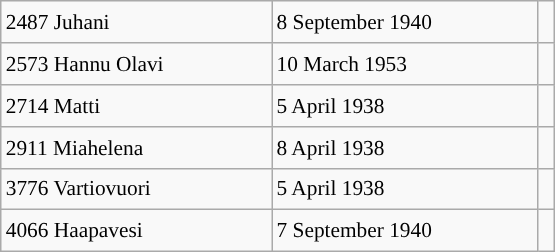<table class="wikitable" style="font-size: 89%; float: left; width: 26em; margin-right: 1em; height: 168px;">
<tr>
<td>2487 Juhani</td>
<td>8 September 1940</td>
<td></td>
</tr>
<tr>
<td>2573 Hannu Olavi</td>
<td>10 March 1953</td>
<td></td>
</tr>
<tr>
<td>2714 Matti</td>
<td>5 April 1938</td>
<td></td>
</tr>
<tr>
<td>2911 Miahelena</td>
<td>8 April 1938</td>
<td></td>
</tr>
<tr>
<td>3776 Vartiovuori</td>
<td>5 April 1938</td>
<td></td>
</tr>
<tr>
<td>4066 Haapavesi</td>
<td>7 September 1940</td>
<td></td>
</tr>
</table>
